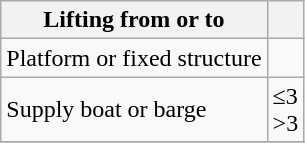<table class="wikitable">
<tr>
<th>Lifting from or to</th>
<th></th>
</tr>
<tr>
<td>Platform or fixed structure</td>
<td></td>
</tr>
<tr>
<td>Supply boat or barge</td>
<td> ≤3  <br>>3</td>
</tr>
<tr>
</tr>
</table>
